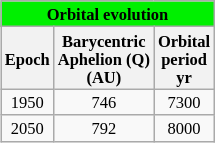<table class=wikitable style="text-align:center; font-size:11px; float:right; margin:2px">
<tr bgcolor= style="font-size: smaller;">
<td colspan="8" style="text-align:center;"><strong>Orbital evolution</strong></td>
</tr>
<tr>
<th>Epoch</th>
<th>Barycentric<br>Aphelion (Q)<br>(AU)</th>
<th>Orbital<br>period<br>yr</th>
</tr>
<tr>
<td>1950</td>
<td>746</td>
<td>7300</td>
</tr>
<tr>
<td>2050</td>
<td>792</td>
<td>8000</td>
</tr>
</table>
